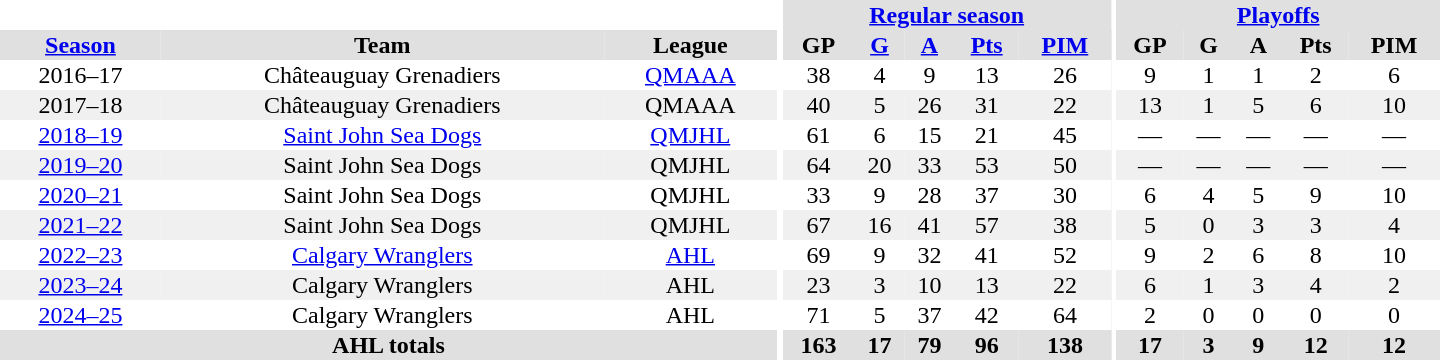<table border="0" cellpadding="1" cellspacing="0" style="text-align:center; width:60em">
<tr bgcolor="#e0e0e0">
<th colspan="3" bgcolor="#ffffff"></th>
<th rowspan="99" bgcolor="#ffffff"></th>
<th colspan="5"><a href='#'>Regular season</a></th>
<th rowspan="99" bgcolor="#ffffff"></th>
<th colspan="5"><a href='#'>Playoffs</a></th>
</tr>
<tr bgcolor="#e0e0e0">
<th><a href='#'>Season</a></th>
<th>Team</th>
<th>League</th>
<th>GP</th>
<th><a href='#'>G</a></th>
<th><a href='#'>A</a></th>
<th><a href='#'>Pts</a></th>
<th><a href='#'>PIM</a></th>
<th>GP</th>
<th>G</th>
<th>A</th>
<th>Pts</th>
<th>PIM</th>
</tr>
<tr>
<td>2016–17</td>
<td>Châteauguay Grenadiers</td>
<td><a href='#'>QMAAA</a></td>
<td>38</td>
<td>4</td>
<td>9</td>
<td>13</td>
<td>26</td>
<td>9</td>
<td>1</td>
<td>1</td>
<td>2</td>
<td>6</td>
</tr>
<tr bgcolor="#f0f0f0">
<td>2017–18</td>
<td>Châteauguay Grenadiers</td>
<td>QMAAA</td>
<td>40</td>
<td>5</td>
<td>26</td>
<td>31</td>
<td>22</td>
<td>13</td>
<td>1</td>
<td>5</td>
<td>6</td>
<td>10</td>
</tr>
<tr>
<td><a href='#'>2018–19</a></td>
<td><a href='#'>Saint John Sea Dogs</a></td>
<td><a href='#'>QMJHL</a></td>
<td>61</td>
<td>6</td>
<td>15</td>
<td>21</td>
<td>45</td>
<td>—</td>
<td>—</td>
<td>—</td>
<td>—</td>
<td>—</td>
</tr>
<tr style="background:#f0f0f0;">
<td><a href='#'>2019–20</a></td>
<td>Saint John Sea Dogs</td>
<td>QMJHL</td>
<td>64</td>
<td>20</td>
<td>33</td>
<td>53</td>
<td>50</td>
<td>—</td>
<td>—</td>
<td>—</td>
<td>—</td>
<td>—</td>
</tr>
<tr>
<td><a href='#'>2020–21</a></td>
<td>Saint John Sea Dogs</td>
<td>QMJHL</td>
<td>33</td>
<td>9</td>
<td>28</td>
<td>37</td>
<td>30</td>
<td>6</td>
<td>4</td>
<td>5</td>
<td>9</td>
<td>10</td>
</tr>
<tr style="background:#f0f0f0;">
<td><a href='#'>2021–22</a></td>
<td>Saint John Sea Dogs</td>
<td>QMJHL</td>
<td>67</td>
<td>16</td>
<td>41</td>
<td>57</td>
<td>38</td>
<td>5</td>
<td>0</td>
<td>3</td>
<td>3</td>
<td>4</td>
</tr>
<tr>
<td><a href='#'>2022–23</a></td>
<td><a href='#'>Calgary Wranglers</a></td>
<td><a href='#'>AHL</a></td>
<td>69</td>
<td>9</td>
<td>32</td>
<td>41</td>
<td>52</td>
<td>9</td>
<td>2</td>
<td>6</td>
<td>8</td>
<td>10</td>
</tr>
<tr style="background:#f0f0f0;">
<td><a href='#'>2023–24</a></td>
<td>Calgary Wranglers</td>
<td>AHL</td>
<td>23</td>
<td>3</td>
<td>10</td>
<td>13</td>
<td>22</td>
<td>6</td>
<td>1</td>
<td>3</td>
<td>4</td>
<td>2</td>
</tr>
<tr>
<td><a href='#'>2024–25</a></td>
<td>Calgary Wranglers</td>
<td>AHL</td>
<td>71</td>
<td>5</td>
<td>37</td>
<td>42</td>
<td>64</td>
<td>2</td>
<td>0</td>
<td>0</td>
<td>0</td>
<td>0</td>
</tr>
<tr bgcolor="#e0e0e0">
<th colspan="3">AHL totals</th>
<th>163</th>
<th>17</th>
<th>79</th>
<th>96</th>
<th>138</th>
<th>17</th>
<th>3</th>
<th>9</th>
<th>12</th>
<th>12</th>
</tr>
</table>
